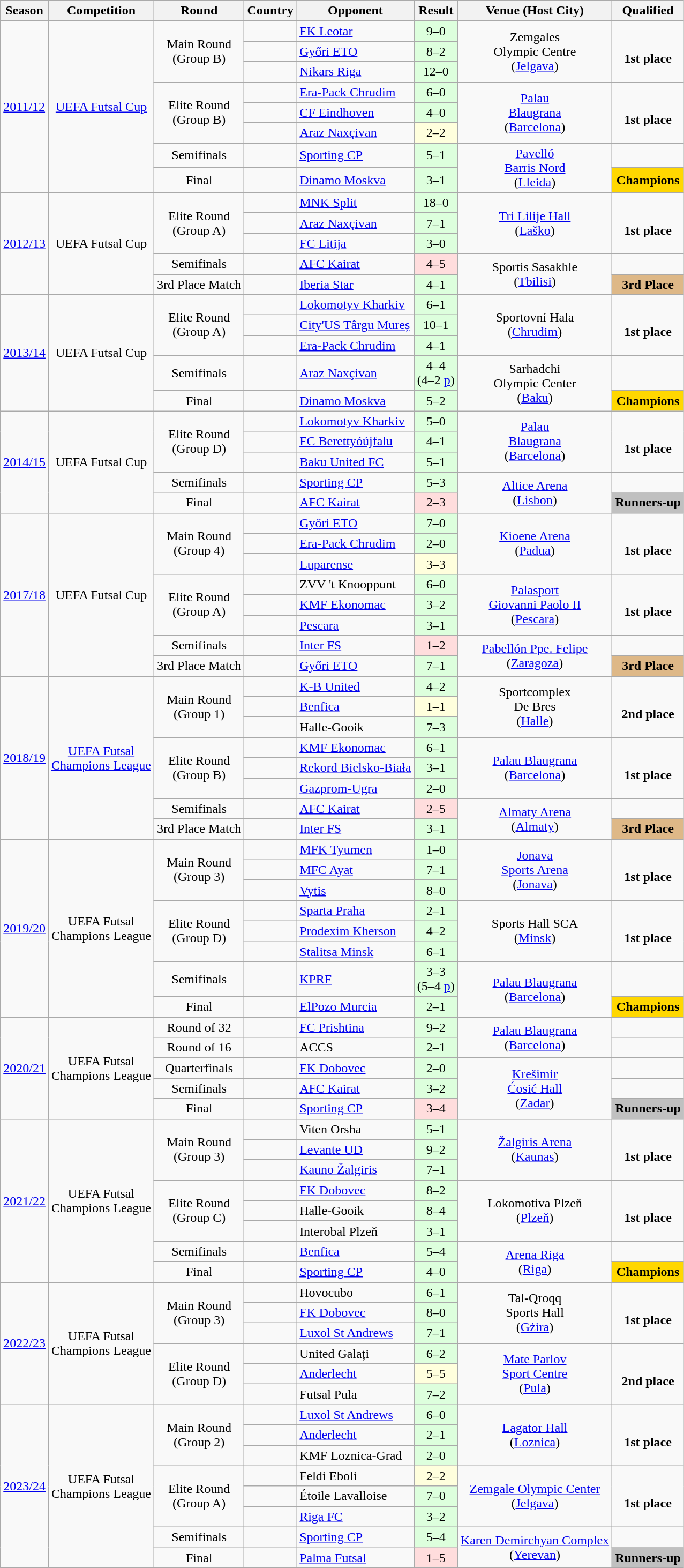<table class="wikitable">
<tr>
<th>Season</th>
<th>Competition</th>
<th>Round</th>
<th>Country</th>
<th>Opponent</th>
<th>Result</th>
<th>Venue (Host City)</th>
<th>Qualified</th>
</tr>
<tr>
<td rowspan=8><a href='#'>2011/12</a></td>
<td rowspan=8 align=center><a href='#'>UEFA Futsal Cup</a></td>
<td rowspan=3 align=center>Main Round<br>(Group B)</td>
<td align=center></td>
<td><a href='#'>FK Leotar</a></td>
<td style="background:#dfd;" align=center>9–0</td>
<td rowspan=3 align="center">Zemgales<br>Olympic Centre<br>(<a href='#'>Jelgava</a>)</td>
<td rowspan=3 align="center"><br><strong>1st place</strong></td>
</tr>
<tr>
<td align=center></td>
<td><a href='#'>Győri ETO</a></td>
<td style="background:#dfd;" align=center>8–2</td>
</tr>
<tr>
<td align=center></td>
<td><a href='#'>Nikars Riga</a></td>
<td style="background:#dfd;" align=center>12–0</td>
</tr>
<tr>
<td rowspan=3 align=center>Elite Round<br>(Group B)</td>
<td align=center></td>
<td><a href='#'>Era-Pack Chrudim</a></td>
<td style="background:#dfd;" align=center>6–0</td>
<td rowspan=3 align="center"><a href='#'>Palau<br>Blaugrana</a><br>(<a href='#'>Barcelona</a>)</td>
<td rowspan=3 align="center"><br><strong>1st place</strong></td>
</tr>
<tr>
<td align=center></td>
<td><a href='#'>CF Eindhoven</a></td>
<td style="background:#dfd;" align=center>4–0</td>
</tr>
<tr>
<td align=center></td>
<td><a href='#'>Araz Naxçivan</a></td>
<td style="background:#ffd;" align=center>2–2</td>
</tr>
<tr>
<td align=center>Semifinals</td>
<td align=center></td>
<td><a href='#'>Sporting CP</a></td>
<td style="background:#dfd;" align=center>5–1</td>
<td rowspan=2 align="center"><a href='#'>Pavelló<br>Barris Nord</a><br>(<a href='#'>Lleida</a>)</td>
<td align="center"></td>
</tr>
<tr>
<td align=center>Final</td>
<td align=center></td>
<td><a href='#'>Dinamo Moskva</a></td>
<td style="background:#dfd;" align=center>3–1</td>
<td style="background:gold;" align="center"><strong>Champions</strong></td>
</tr>
<tr>
<td rowspan=5><a href='#'>2012/13</a></td>
<td rowspan=5 align=center>UEFA Futsal Cup</td>
<td rowspan=3 align=center>Elite Round<br>(Group A)</td>
<td align=center></td>
<td><a href='#'>MNK Split</a></td>
<td style="background:#dfd;" align=center>18–0</td>
<td rowspan=3 align="center"><a href='#'>Tri Lilije Hall</a><br>(<a href='#'>Laško</a>)</td>
<td rowspan=3 align="center"><br><strong>1st place</strong></td>
</tr>
<tr>
<td align=center></td>
<td><a href='#'>Araz Naxçivan</a></td>
<td style="background:#dfd;" align=center>7–1</td>
</tr>
<tr>
<td align=center></td>
<td><a href='#'>FC Litija</a></td>
<td style="background:#dfd;" align=center>3–0</td>
</tr>
<tr>
<td align=center>Semifinals</td>
<td align=center></td>
<td><a href='#'>AFC Kairat</a></td>
<td style="background:#fdd;" align=center>4–5</td>
<td rowspan=2 align="center">Sportis Sasakhle<br>(<a href='#'>Tbilisi</a>)</td>
<td align="center"></td>
</tr>
<tr>
<td align=center>3rd Place Match</td>
<td align=center></td>
<td><a href='#'>Iberia Star</a></td>
<td style="background:#dfd;" align=center>4–1</td>
<td style="background:#DEB887;" align="center"><strong>3rd Place</strong></td>
</tr>
<tr>
<td rowspan=5><a href='#'>2013/14</a></td>
<td rowspan=5 align=center>UEFA Futsal Cup</td>
<td rowspan=3 align=center>Elite Round<br>(Group A)</td>
<td align=center></td>
<td><a href='#'>Lokomotyv Kharkiv</a></td>
<td style="background:#dfd;" align=center>6–1</td>
<td rowspan=3 align="center">Sportovní Hala<br>(<a href='#'>Chrudim</a>)</td>
<td rowspan=3 align="center"><br><strong>1st place</strong></td>
</tr>
<tr>
<td align=center></td>
<td><a href='#'>City'US Târgu Mureș</a></td>
<td style="background:#dfd;" align=center>10–1</td>
</tr>
<tr>
<td align=center></td>
<td><a href='#'>Era-Pack Chrudim</a></td>
<td style="background:#dfd;" align=center>4–1</td>
</tr>
<tr>
<td align=center>Semifinals</td>
<td align=center></td>
<td><a href='#'>Araz Naxçivan</a></td>
<td style="background:#dfd;" align=center>4–4<br>(4–2 <a href='#'>p</a>)</td>
<td rowspan=2 align="center">Sarhadchi<br>Olympic Center<br>(<a href='#'>Baku</a>)</td>
<td align="center"></td>
</tr>
<tr>
<td align=center>Final</td>
<td align=center></td>
<td><a href='#'>Dinamo Moskva</a></td>
<td style="background:#dfd;" align=center>5–2</td>
<td style="background:gold;" align="center"><strong>Champions</strong></td>
</tr>
<tr>
<td rowspan=5><a href='#'>2014/15</a></td>
<td rowspan=5 align=center>UEFA Futsal Cup</td>
<td rowspan=3 align=center>Elite Round<br>(Group D)</td>
<td align=center></td>
<td><a href='#'>Lokomotyv Kharkiv</a></td>
<td style="background:#dfd;" align=center>5–0</td>
<td rowspan=3 align="center"><a href='#'>Palau<br>Blaugrana</a><br>(<a href='#'>Barcelona</a>)</td>
<td rowspan=3 align="center"><br><strong>1st place</strong></td>
</tr>
<tr>
<td align=center></td>
<td><a href='#'>FC Berettyóújfalu</a></td>
<td style="background:#dfd;" align=center>4–1</td>
</tr>
<tr>
<td align=center></td>
<td><a href='#'>Baku United FC</a></td>
<td style="background:#dfd;" align=center>5–1</td>
</tr>
<tr>
<td align=center>Semifinals</td>
<td align=center></td>
<td><a href='#'>Sporting CP</a></td>
<td style="background:#dfd;" align=center>5–3</td>
<td rowspan=2 align="center"><a href='#'>Altice Arena</a><br>(<a href='#'>Lisbon</a>)</td>
<td align="center"></td>
</tr>
<tr>
<td align=center>Final</td>
<td align=center></td>
<td><a href='#'>AFC Kairat</a></td>
<td style="background:#fdd;" align=center>2–3</td>
<td style="background:silver;" align="center"><strong>Runners-up</strong></td>
</tr>
<tr>
<td rowspan=8><a href='#'>2017/18</a></td>
<td rowspan=8 align=center>UEFA Futsal Cup</td>
<td rowspan=3 align=center>Main Round<br>(Group 4)</td>
<td align=center></td>
<td><a href='#'>Győri ETO</a></td>
<td style="background:#dfd;" align=center>7–0</td>
<td rowspan=3 align="center"><a href='#'>Kioene Arena</a><br>(<a href='#'>Padua</a>)</td>
<td rowspan=3 align="center"><br><strong>1st place</strong></td>
</tr>
<tr>
<td align=center></td>
<td><a href='#'>Era-Pack Chrudim</a></td>
<td style="background:#dfd;" align=center>2–0</td>
</tr>
<tr>
<td align=center></td>
<td><a href='#'>Luparense</a></td>
<td style="background:#ffd;" align=center>3–3</td>
</tr>
<tr>
<td rowspan=3 align=center>Elite Round<br>(Group A)</td>
<td align=center></td>
<td>ZVV 't Knooppunt</td>
<td style="background:#dfd;" align=center>6–0</td>
<td rowspan=3 align="center"><a href='#'>Palasport <br>Giovanni Paolo II</a><br>(<a href='#'>Pescara</a>)</td>
<td rowspan=3 align="center"><br><strong>1st place</strong></td>
</tr>
<tr>
<td align=center></td>
<td><a href='#'>KMF Ekonomac</a></td>
<td style="background:#dfd;" align=center>3–2</td>
</tr>
<tr>
<td align=center></td>
<td><a href='#'>Pescara</a></td>
<td style="background:#dfd;" align=center>3–1</td>
</tr>
<tr>
<td align=center>Semifinals</td>
<td align=center></td>
<td><a href='#'>Inter FS</a></td>
<td style="background:#fdd;" align=center>1–2</td>
<td rowspan=2 align="center"><a href='#'>Pabellón Ppe. Felipe</a><br>(<a href='#'>Zaragoza</a>)</td>
<td align="center"></td>
</tr>
<tr>
<td align=center>3rd Place Match</td>
<td align=center></td>
<td><a href='#'>Győri ETO</a></td>
<td style="background:#dfd;" align=center>7–1</td>
<td style="background:#DEB887;" align="center"><strong>3rd Place</strong></td>
</tr>
<tr>
<td rowspan=8><a href='#'>2018/19</a></td>
<td rowspan=8 align=center><a href='#'>UEFA Futsal<br>Champions League</a></td>
<td rowspan=3 align=center>Main Round<br>(Group 1)</td>
<td align=center></td>
<td><a href='#'>K-B United</a></td>
<td style="background:#dfd;" align=center>4–2</td>
<td rowspan=3 align="center">Sportcomplex<br>De Bres<br>(<a href='#'>Halle</a>)</td>
<td rowspan=3 align="center"><br><strong>2nd place</strong></td>
</tr>
<tr>
<td align=center></td>
<td><a href='#'>Benfica</a></td>
<td style="background:#ffd;" align=center>1–1</td>
</tr>
<tr>
<td align=center></td>
<td>Halle-Gooik</td>
<td style="background:#dfd;" align=center>7–3</td>
</tr>
<tr>
<td rowspan=3 align=center>Elite Round<br>(Group B)</td>
<td align=center></td>
<td><a href='#'>KMF Ekonomac</a></td>
<td style="background:#dfd;" align=center>6–1</td>
<td rowspan=3 align="center"><a href='#'>Palau Blaugrana</a><br>(<a href='#'>Barcelona</a>)</td>
<td rowspan=3 align="center"><br><strong>1st place</strong></td>
</tr>
<tr>
<td align=center></td>
<td><a href='#'>Rekord Bielsko-Biała</a></td>
<td style="background:#dfd;" align=center>3–1</td>
</tr>
<tr>
<td align=center></td>
<td><a href='#'>Gazprom-Ugra</a></td>
<td style="background:#dfd;" align=center>2–0</td>
</tr>
<tr>
<td align=center>Semifinals</td>
<td align=center></td>
<td><a href='#'>AFC Kairat</a></td>
<td style="background:#fdd;" align=center>2–5</td>
<td rowspan=2 align="center"><a href='#'>Almaty Arena</a><br>(<a href='#'>Almaty</a>)</td>
<td align="center"></td>
</tr>
<tr>
<td align=center>3rd Place Match</td>
<td align=center></td>
<td><a href='#'>Inter FS</a></td>
<td style="background:#dfd;" align=center>3–1</td>
<td style="background:#DEB887;" align="center"><strong>3rd Place</strong></td>
</tr>
<tr>
<td rowspan=8><a href='#'>2019/20</a></td>
<td rowspan=8 align=center>UEFA Futsal<br>Champions League</td>
<td rowspan=3 align=center>Main Round<br>(Group 3)</td>
<td align=center></td>
<td><a href='#'>MFK Tyumen</a></td>
<td style="background:#dfd;" align=center>1–0</td>
<td rowspan=3 align="center"><a href='#'>Jonava<br>Sports Arena</a><br>(<a href='#'>Jonava</a>)</td>
<td rowspan=3 align="center"><br><strong>1st place</strong></td>
</tr>
<tr>
<td align=center></td>
<td><a href='#'>MFC Ayat</a></td>
<td style="background:#dfd;" align=center>7–1</td>
</tr>
<tr>
<td align=center></td>
<td><a href='#'>Vytis</a></td>
<td style="background:#dfd;" align=center>8–0</td>
</tr>
<tr>
<td rowspan=3 align=center>Elite Round<br>(Group D)</td>
<td align=center></td>
<td><a href='#'>Sparta Praha</a></td>
<td style="background:#dfd;" align=center>2–1</td>
<td rowspan=3 align="center">Sports Hall SCA<br>(<a href='#'>Minsk</a>)</td>
<td rowspan=3 align="center"><br><strong>1st place</strong></td>
</tr>
<tr>
<td align=center></td>
<td><a href='#'>Prodexim Kherson</a></td>
<td style="background:#dfd;" align=center>4–2</td>
</tr>
<tr>
<td align=center></td>
<td><a href='#'>Stalitsa Minsk</a></td>
<td style="background:#dfd;" align=center>6–1</td>
</tr>
<tr>
<td align=center>Semifinals</td>
<td align=center></td>
<td><a href='#'>KPRF</a></td>
<td style="background:#dfd;" align=center>3–3<br>(5–4 <a href='#'>p</a>)</td>
<td rowspan=2 align="center"><a href='#'>Palau Blaugrana</a><br>(<a href='#'>Barcelona</a>)</td>
<td align="center"></td>
</tr>
<tr>
<td align=center>Final</td>
<td align=center></td>
<td><a href='#'>ElPozo Murcia</a></td>
<td style="background:#dfd;" align=center>2–1</td>
<td style="background:gold;" align="center"><strong>Champions</strong></td>
</tr>
<tr>
<td rowspan=5><a href='#'>2020/21</a></td>
<td rowspan=5 align=center>UEFA Futsal<br>Champions League</td>
<td align=center>Round of 32</td>
<td align=center></td>
<td><a href='#'>FC Prishtina</a></td>
<td style="background:#dfd;" align=center>9–2</td>
<td rowspan=2 align="center"><a href='#'>Palau Blaugrana</a><br>(<a href='#'>Barcelona</a>)</td>
<td align="center"></td>
</tr>
<tr>
<td align=center>Round of 16</td>
<td align=center></td>
<td>ACCS</td>
<td style="background:#dfd;" align=center>2–1</td>
<td align="center"></td>
</tr>
<tr>
<td align=center>Quarterfinals</td>
<td align=center></td>
<td><a href='#'>FK Dobovec</a></td>
<td style="background:#dfd;" align=center>2–0</td>
<td rowspan=3 align="center"><a href='#'>Krešimir<br>Ćosić Hall</a><br>(<a href='#'>Zadar</a>)</td>
<td align="center"></td>
</tr>
<tr>
<td align=center>Semifinals</td>
<td align=center></td>
<td><a href='#'>AFC Kairat</a></td>
<td style="background:#dfd;" align=center>3–2</td>
<td align="center"></td>
</tr>
<tr>
<td align=center>Final</td>
<td align=center></td>
<td><a href='#'>Sporting CP</a></td>
<td style="background:#fdd;" align=center>3–4</td>
<td style="background:silver;" align="center"><strong>Runners-up</strong></td>
</tr>
<tr>
<td rowspan=8><a href='#'>2021/22</a></td>
<td rowspan=8 align=center>UEFA Futsal<br>Champions League</td>
<td rowspan=3 align=center>Main Round<br>(Group 3)</td>
<td align=center></td>
<td>Viten Orsha</td>
<td style="background:#dfd;" align=center>5–1</td>
<td rowspan=3 align="center"><a href='#'>Žalgiris Arena</a><br>(<a href='#'>Kaunas</a>)</td>
<td rowspan=3 align="center"><br><strong>1st place</strong></td>
</tr>
<tr>
<td align=center></td>
<td><a href='#'>Levante UD</a></td>
<td style="background:#dfd;" align=center>9–2</td>
</tr>
<tr>
<td align=center></td>
<td><a href='#'>Kauno Žalgiris</a></td>
<td style="background:#dfd;" align=center>7–1</td>
</tr>
<tr>
<td rowspan=3 align=center>Elite Round<br>(Group C)</td>
<td align=center></td>
<td><a href='#'>FK Dobovec</a></td>
<td style="background:#dfd;" align=center>8–2</td>
<td rowspan=3 align="center">Lokomotiva Plzeň<br>(<a href='#'>Plzeň</a>)</td>
<td rowspan=3 align="center"><br><strong>1st place</strong></td>
</tr>
<tr>
<td align=center></td>
<td>Halle-Gooik</td>
<td style="background:#dfd;" align=center>8–4</td>
</tr>
<tr>
<td align=center></td>
<td>Interobal Plzeň</td>
<td style="background:#dfd;" align=center>3–1</td>
</tr>
<tr>
<td align=center>Semifinals</td>
<td align=center></td>
<td><a href='#'>Benfica</a></td>
<td style="background:#dfd;" align=center>5–4</td>
<td rowspan=2 align="center"><a href='#'>Arena Riga</a><br>(<a href='#'>Riga</a>)</td>
<td align="center"></td>
</tr>
<tr>
<td align=center>Final</td>
<td align=center></td>
<td><a href='#'>Sporting CP</a></td>
<td style="background:#dfd;" align=center>4–0</td>
<td style="background:gold;" align="center"><strong>Champions</strong></td>
</tr>
<tr>
<td rowspan=6><a href='#'>2022/23</a></td>
<td rowspan=6 align=center>UEFA Futsal<br>Champions League</td>
<td rowspan=3 align=center>Main Round<br>(Group 3)</td>
<td align=center></td>
<td>Hovocubo</td>
<td style="background:#dfd;" align=center>6–1</td>
<td rowspan=3 align="center">Tal-Qroqq<br>Sports Hall<br>(<a href='#'>Gżira</a>)</td>
<td rowspan=3 align="center"><br><strong>1st place</strong></td>
</tr>
<tr>
<td align=center></td>
<td><a href='#'>FK Dobovec</a></td>
<td style="background:#dfd;" align=center>8–0</td>
</tr>
<tr>
<td align=center></td>
<td><a href='#'>Luxol St Andrews</a></td>
<td style="background:#dfd;" align=center>7–1</td>
</tr>
<tr>
<td rowspan=3 align=center>Elite Round<br>(Group D)</td>
<td align=center></td>
<td>United Galați</td>
<td style="background:#dfd;" align=center>6–2</td>
<td rowspan=3 align="center"><a href='#'>Mate Parlov<br>Sport Centre</a><br>(<a href='#'>Pula</a>)</td>
<td rowspan=3 align="center"><br><strong>2nd place</strong></td>
</tr>
<tr>
<td align=center></td>
<td><a href='#'>Anderlecht</a></td>
<td style="background:#ffd;" align=center>5–5</td>
</tr>
<tr>
<td align=center></td>
<td>Futsal Pula</td>
<td style="background:#dfd;" align=center>7–2</td>
</tr>
<tr>
<td rowspan=8><a href='#'>2023/24</a></td>
<td rowspan=8 align=center>UEFA Futsal<br>Champions League</td>
<td rowspan=3 align=center>Main Round<br>(Group 2)</td>
<td align=center></td>
<td><a href='#'>Luxol St Andrews</a></td>
<td style="background:#dfd;" align=center>6–0</td>
<td rowspan=3 align="center"><a href='#'>Lagator Hall</a><br>(<a href='#'>Loznica</a>)</td>
<td rowspan=3 align="center"><br><strong>1st place</strong></td>
</tr>
<tr>
<td align=center></td>
<td><a href='#'>Anderlecht</a></td>
<td style="background:#dfd;" align=center>2–1</td>
</tr>
<tr>
<td align=center></td>
<td>KMF Loznica-Grad</td>
<td style="background:#dfd;" align=center>2–0</td>
</tr>
<tr>
<td rowspan=3 align=center>Elite Round<br>(Group A)</td>
<td align=center></td>
<td>Feldi Eboli</td>
<td style="background:#ffd;" align=center>2–2</td>
<td rowspan=3 align="center"><a href='#'>Zemgale Olympic Center</a><br>(<a href='#'>Jelgava</a>)</td>
<td rowspan=3 align="center"><br><strong>1st place</strong></td>
</tr>
<tr>
<td align=center></td>
<td>Étoile Lavalloise</td>
<td style="background:#dfd;" align=center>7–0</td>
</tr>
<tr>
<td align=center></td>
<td><a href='#'>Riga FC</a></td>
<td style="background:#dfd;" align=center>3–2</td>
</tr>
<tr>
<td align=center>Semifinals</td>
<td align=center></td>
<td><a href='#'>Sporting CP</a></td>
<td style="background:#dfd;" align=center>5–4</td>
<td rowspan=2 align="center"><a href='#'>Karen Demirchyan Complex</a><br>(<a href='#'>Yerevan</a>)</td>
<td align="center"></td>
</tr>
<tr>
<td align=center>Final</td>
<td align=center></td>
<td><a href='#'>Palma Futsal</a></td>
<td style="background:#fdd;" align=center>1–5</td>
<td style="background:silver;" align="center"><strong>Runners-up</strong></td>
</tr>
</table>
